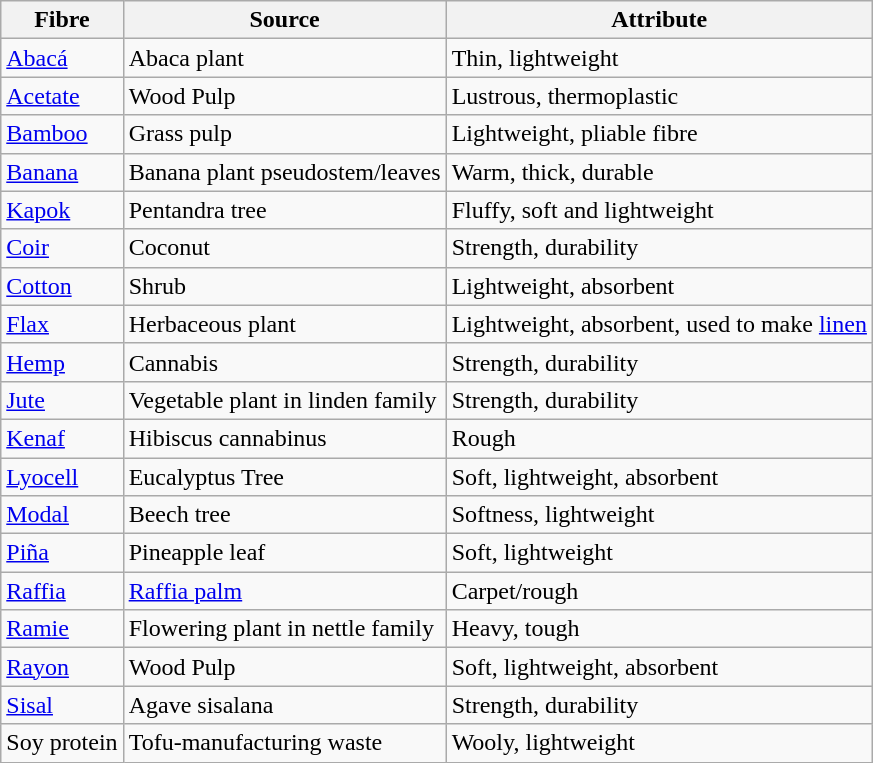<table class="wikitable">
<tr>
<th>Fibre</th>
<th>Source</th>
<th>Attribute</th>
</tr>
<tr>
<td><a href='#'>Abacá</a></td>
<td>Abaca plant</td>
<td>Thin, lightweight</td>
</tr>
<tr>
<td><a href='#'>Acetate</a></td>
<td>Wood Pulp</td>
<td>Lustrous, thermoplastic</td>
</tr>
<tr>
<td><a href='#'>Bamboo</a></td>
<td>Grass pulp</td>
<td>Lightweight, pliable fibre</td>
</tr>
<tr>
<td><a href='#'>Banana</a></td>
<td>Banana plant pseudostem/leaves</td>
<td>Warm, thick, durable</td>
</tr>
<tr>
<td><a href='#'>Kapok</a></td>
<td>Pentandra tree</td>
<td>Fluffy, soft and lightweight</td>
</tr>
<tr>
<td><a href='#'>Coir</a></td>
<td>Coconut</td>
<td>Strength, durability</td>
</tr>
<tr>
<td><a href='#'>Cotton</a></td>
<td>Shrub</td>
<td>Lightweight, absorbent</td>
</tr>
<tr>
<td><a href='#'>Flax</a></td>
<td>Herbaceous plant</td>
<td>Lightweight, absorbent, used to make <a href='#'>linen</a></td>
</tr>
<tr>
<td><a href='#'>Hemp</a></td>
<td>Cannabis</td>
<td>Strength, durability</td>
</tr>
<tr>
<td><a href='#'>Jute</a></td>
<td>Vegetable plant in linden family</td>
<td>Strength, durability</td>
</tr>
<tr>
<td><a href='#'>Kenaf</a></td>
<td>Hibiscus cannabinus</td>
<td>Rough</td>
</tr>
<tr>
<td><a href='#'>Lyocell</a></td>
<td>Eucalyptus Tree</td>
<td>Soft, lightweight, absorbent</td>
</tr>
<tr>
<td><a href='#'>Modal</a></td>
<td>Beech tree</td>
<td>Softness, lightweight</td>
</tr>
<tr>
<td><a href='#'>Piña</a></td>
<td>Pineapple leaf</td>
<td>Soft, lightweight</td>
</tr>
<tr>
<td><a href='#'>Raffia</a></td>
<td><a href='#'>Raffia palm</a></td>
<td>Carpet/rough</td>
</tr>
<tr>
<td><a href='#'>Ramie</a></td>
<td>Flowering plant in nettle family</td>
<td>Heavy, tough</td>
</tr>
<tr>
<td><a href='#'>Rayon</a></td>
<td>Wood Pulp</td>
<td>Soft, lightweight, absorbent</td>
</tr>
<tr>
<td><a href='#'>Sisal</a></td>
<td>Agave sisalana</td>
<td>Strength, durability</td>
</tr>
<tr>
<td>Soy protein</td>
<td>Tofu-manufacturing waste</td>
<td>Wooly, lightweight</td>
</tr>
</table>
